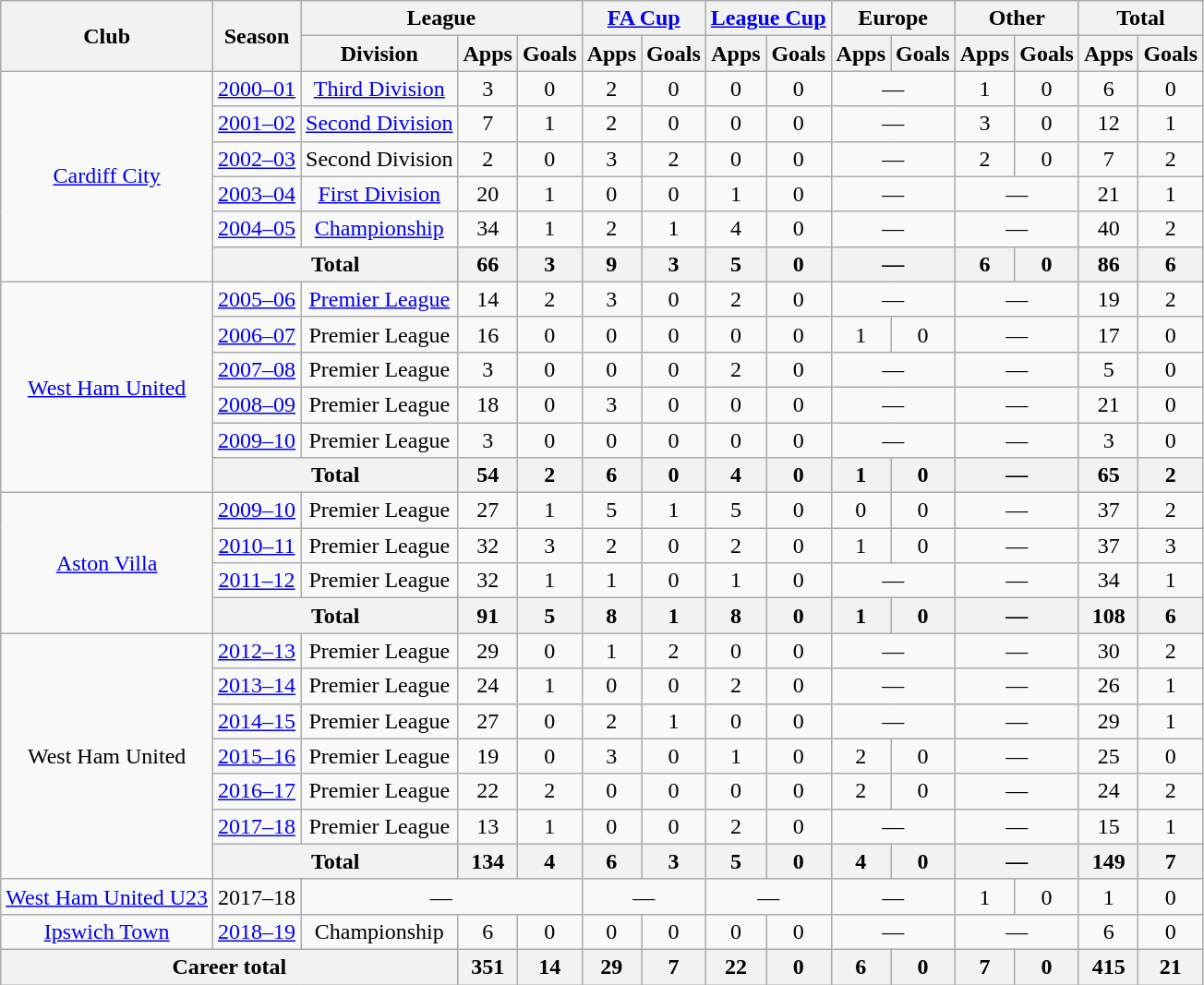<table class=wikitable style="text-align:center">
<tr>
<th rowspan=2>Club</th>
<th rowspan=2>Season</th>
<th colspan=3>League</th>
<th colspan=2><a href='#'>FA Cup</a></th>
<th colspan=2><a href='#'>League Cup</a></th>
<th colspan=2>Europe</th>
<th colspan=2>Other</th>
<th colspan=2>Total</th>
</tr>
<tr>
<th>Division</th>
<th>Apps</th>
<th>Goals</th>
<th>Apps</th>
<th>Goals</th>
<th>Apps</th>
<th>Goals</th>
<th>Apps</th>
<th>Goals</th>
<th>Apps</th>
<th>Goals</th>
<th>Apps</th>
<th>Goals</th>
</tr>
<tr>
<td rowspan=6><a href='#'>Cardiff City</a></td>
<td><a href='#'>2000–01</a></td>
<td><a href='#'>Third Division</a></td>
<td>3</td>
<td>0</td>
<td>2</td>
<td>0</td>
<td>0</td>
<td>0</td>
<td colspan=2>—</td>
<td>1</td>
<td>0</td>
<td>6</td>
<td>0</td>
</tr>
<tr>
<td><a href='#'>2001–02</a></td>
<td><a href='#'>Second Division</a></td>
<td>7</td>
<td>1</td>
<td>2</td>
<td>0</td>
<td>0</td>
<td>0</td>
<td colspan=2>—</td>
<td>3</td>
<td>0</td>
<td>12</td>
<td>1</td>
</tr>
<tr>
<td><a href='#'>2002–03</a></td>
<td>Second Division</td>
<td>2</td>
<td>0</td>
<td>3</td>
<td>2</td>
<td>0</td>
<td>0</td>
<td colspan=2>—</td>
<td>2</td>
<td>0</td>
<td>7</td>
<td>2</td>
</tr>
<tr>
<td><a href='#'>2003–04</a></td>
<td><a href='#'>First Division</a></td>
<td>20</td>
<td>1</td>
<td>0</td>
<td>0</td>
<td>1</td>
<td>0</td>
<td colspan=2>—</td>
<td colspan=2>—</td>
<td>21</td>
<td>1</td>
</tr>
<tr>
<td><a href='#'>2004–05</a></td>
<td><a href='#'>Championship</a></td>
<td>34</td>
<td>1</td>
<td>2</td>
<td>1</td>
<td>4</td>
<td>0</td>
<td colspan=2>—</td>
<td colspan=2>—</td>
<td>40</td>
<td>2</td>
</tr>
<tr>
<th colspan=2>Total</th>
<th>66</th>
<th>3</th>
<th>9</th>
<th>3</th>
<th>5</th>
<th>0</th>
<th colspan=2>—</th>
<th>6</th>
<th>0</th>
<th>86</th>
<th>6</th>
</tr>
<tr>
<td rowspan=6><a href='#'>West Ham United</a></td>
<td><a href='#'>2005–06</a></td>
<td><a href='#'>Premier League</a></td>
<td>14</td>
<td>2</td>
<td>3</td>
<td>0</td>
<td>2</td>
<td>0</td>
<td colspan=2>—</td>
<td colspan=2>—</td>
<td>19</td>
<td>2</td>
</tr>
<tr>
<td><a href='#'>2006–07</a></td>
<td>Premier League</td>
<td>16</td>
<td>0</td>
<td>0</td>
<td>0</td>
<td>0</td>
<td>0</td>
<td>1</td>
<td>0</td>
<td colspan="2">—</td>
<td>17</td>
<td>0</td>
</tr>
<tr>
<td><a href='#'>2007–08</a></td>
<td>Premier League</td>
<td>3</td>
<td>0</td>
<td>0</td>
<td>0</td>
<td>2</td>
<td>0</td>
<td colspan=2>—</td>
<td colspan=2>—</td>
<td>5</td>
<td>0</td>
</tr>
<tr>
<td><a href='#'>2008–09</a></td>
<td>Premier League</td>
<td>18</td>
<td>0</td>
<td>3</td>
<td>0</td>
<td>0</td>
<td>0</td>
<td colspan=2>—</td>
<td colspan=2>—</td>
<td>21</td>
<td>0</td>
</tr>
<tr>
<td><a href='#'>2009–10</a></td>
<td>Premier League</td>
<td>3</td>
<td>0</td>
<td>0</td>
<td>0</td>
<td>0</td>
<td>0</td>
<td colspan=2>—</td>
<td colspan=2>—</td>
<td>3</td>
<td>0</td>
</tr>
<tr>
<th colspan=2>Total</th>
<th>54</th>
<th>2</th>
<th>6</th>
<th>0</th>
<th>4</th>
<th>0</th>
<th>1</th>
<th>0</th>
<th colspan=2>—</th>
<th>65</th>
<th>2</th>
</tr>
<tr>
<td rowspan=4><a href='#'>Aston Villa</a></td>
<td><a href='#'>2009–10</a></td>
<td>Premier League</td>
<td>27</td>
<td>1</td>
<td>5</td>
<td>1</td>
<td>5</td>
<td>0</td>
<td>0</td>
<td>0</td>
<td colspan=2>—</td>
<td>37</td>
<td>2</td>
</tr>
<tr>
<td><a href='#'>2010–11</a></td>
<td>Premier League</td>
<td>32</td>
<td>3</td>
<td>2</td>
<td>0</td>
<td>2</td>
<td>0</td>
<td>1</td>
<td>0</td>
<td colspan=2>—</td>
<td>37</td>
<td>3</td>
</tr>
<tr>
<td><a href='#'>2011–12</a></td>
<td>Premier League</td>
<td>32</td>
<td>1</td>
<td>1</td>
<td>0</td>
<td>1</td>
<td>0</td>
<td colspan=2>—</td>
<td colspan=2>—</td>
<td>34</td>
<td>1</td>
</tr>
<tr>
<th colspan=2>Total</th>
<th>91</th>
<th>5</th>
<th>8</th>
<th>1</th>
<th>8</th>
<th>0</th>
<th>1</th>
<th>0</th>
<th colspan=2>—</th>
<th>108</th>
<th>6</th>
</tr>
<tr>
<td rowspan=7>West Ham United</td>
<td><a href='#'>2012–13</a></td>
<td>Premier League</td>
<td>29</td>
<td>0</td>
<td>1</td>
<td>2</td>
<td>0</td>
<td>0</td>
<td colspan=2>—</td>
<td colspan=2>—</td>
<td>30</td>
<td>2</td>
</tr>
<tr>
<td><a href='#'>2013–14</a></td>
<td>Premier League</td>
<td>24</td>
<td>1</td>
<td>0</td>
<td>0</td>
<td>2</td>
<td>0</td>
<td colspan=2>—</td>
<td colspan=2>—</td>
<td>26</td>
<td>1</td>
</tr>
<tr>
<td><a href='#'>2014–15</a></td>
<td>Premier League</td>
<td>27</td>
<td>0</td>
<td>2</td>
<td>1</td>
<td>0</td>
<td>0</td>
<td colspan=2>—</td>
<td colspan=2>—</td>
<td>29</td>
<td>1</td>
</tr>
<tr>
<td><a href='#'>2015–16</a></td>
<td>Premier League</td>
<td>19</td>
<td>0</td>
<td>3</td>
<td>0</td>
<td>1</td>
<td>0</td>
<td>2</td>
<td>0</td>
<td colspan=2>—</td>
<td>25</td>
<td>0</td>
</tr>
<tr>
<td><a href='#'>2016–17</a></td>
<td>Premier League</td>
<td>22</td>
<td>2</td>
<td>0</td>
<td>0</td>
<td>0</td>
<td>0</td>
<td>2</td>
<td>0</td>
<td colspan=2>—</td>
<td>24</td>
<td>2</td>
</tr>
<tr>
<td><a href='#'>2017–18</a></td>
<td>Premier League</td>
<td>13</td>
<td>1</td>
<td>0</td>
<td>0</td>
<td>2</td>
<td>0</td>
<td colspan=2>—</td>
<td colspan=2>—</td>
<td>15</td>
<td>1</td>
</tr>
<tr>
<th colspan=2>Total</th>
<th>134</th>
<th>4</th>
<th>6</th>
<th>3</th>
<th>5</th>
<th>0</th>
<th>4</th>
<th>0</th>
<th colspan=2>—</th>
<th>149</th>
<th>7</th>
</tr>
<tr>
<td><a href='#'>West Ham United U23</a></td>
<td>2017–18</td>
<td colspan=3>—</td>
<td colspan=2>—</td>
<td colspan=2>—</td>
<td colspan=2>—</td>
<td>1</td>
<td>0</td>
<td>1</td>
<td>0</td>
</tr>
<tr>
<td><a href='#'>Ipswich Town</a></td>
<td><a href='#'>2018–19</a></td>
<td>Championship</td>
<td>6</td>
<td>0</td>
<td>0</td>
<td>0</td>
<td>0</td>
<td>0</td>
<td colspan=2>—</td>
<td colspan=2>—</td>
<td>6</td>
<td>0</td>
</tr>
<tr>
<th colspan=3>Career total</th>
<th>351</th>
<th>14</th>
<th>29</th>
<th>7</th>
<th>22</th>
<th>0</th>
<th>6</th>
<th>0</th>
<th>7</th>
<th>0</th>
<th>415</th>
<th>21</th>
</tr>
</table>
